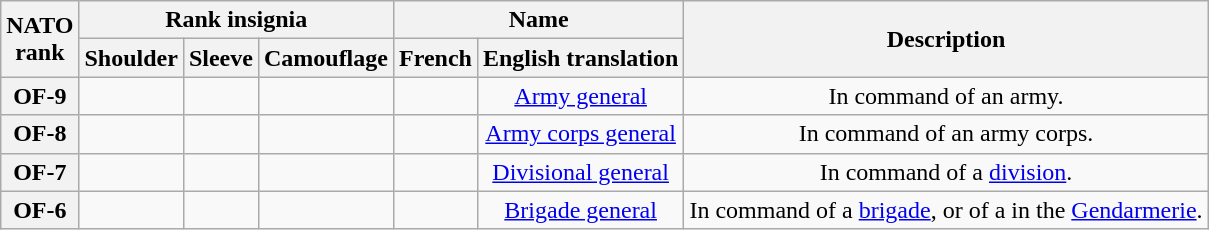<table class="wikitable plainrowheaders" style="text-align:center;" border="1">
<tr>
<th rowspan=2>NATO<br>rank</th>
<th colspan=3>Rank insignia</th>
<th colspan=2>Name</th>
<th rowspan=2>Description</th>
</tr>
<tr>
<th>Shoulder</th>
<th>Sleeve</th>
<th>Camouflage</th>
<th>French</th>
<th>English translation</th>
</tr>
<tr>
<th>OF-9</th>
<td></td>
<td></td>
<td></td>
<td></td>
<td><a href='#'>Army general</a></td>
<td>In command of an army.</td>
</tr>
<tr>
<th>OF-8</th>
<td></td>
<td></td>
<td></td>
<td></td>
<td><a href='#'>Army corps general</a></td>
<td>In command of an army corps.</td>
</tr>
<tr>
<th>OF-7</th>
<td></td>
<td></td>
<td></td>
<td></td>
<td><a href='#'>Divisional general</a></td>
<td>In command of a <a href='#'>division</a>.</td>
</tr>
<tr>
<th>OF-6</th>
<td></td>
<td></td>
<td></td>
<td></td>
<td><a href='#'>Brigade general</a></td>
<td>In command of a <a href='#'>brigade</a>, or of a  in the <a href='#'>Gendarmerie</a>.</td>
</tr>
</table>
